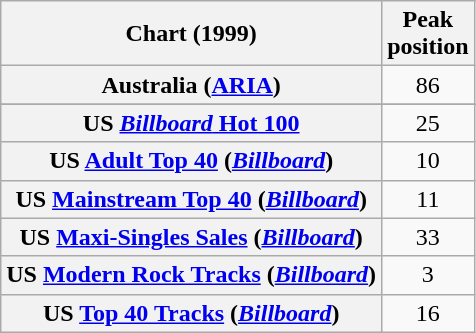<table class="wikitable sortable plainrowheaders" style="text-align:center">
<tr>
<th>Chart (1999)</th>
<th>Peak<br>position</th>
</tr>
<tr>
<th scope="row">Australia (<a href='#'>ARIA</a>)</th>
<td>86</td>
</tr>
<tr>
</tr>
<tr>
</tr>
<tr>
<th scope="row">US <a href='#'><em>Billboard</em> Hot 100</a></th>
<td>25</td>
</tr>
<tr>
<th scope="row">US <a href='#'>Adult Top 40</a> (<em><a href='#'>Billboard</a></em>)</th>
<td>10</td>
</tr>
<tr>
<th scope="row">US <a href='#'>Mainstream Top 40</a> (<em><a href='#'>Billboard</a></em>)</th>
<td>11</td>
</tr>
<tr>
<th scope="row">US <a href='#'>Maxi-Singles Sales</a> (<em><a href='#'>Billboard</a></em>)</th>
<td>33</td>
</tr>
<tr>
<th scope="row">US <a href='#'>Modern Rock Tracks</a> (<em><a href='#'>Billboard</a></em>)</th>
<td>3</td>
</tr>
<tr>
<th scope="row">US <a href='#'>Top 40 Tracks</a> (<em><a href='#'>Billboard</a></em>)</th>
<td>16</td>
</tr>
</table>
